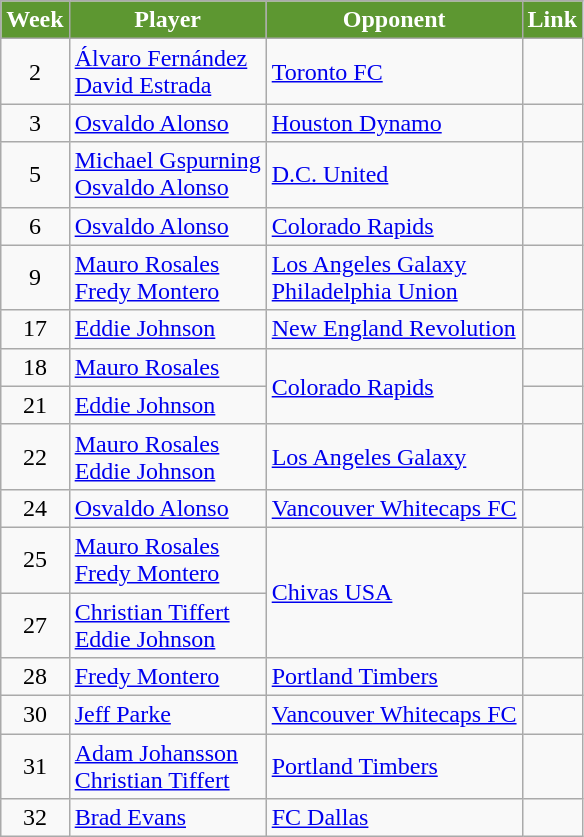<table class=wikitable>
<tr>
<th style="background:#5d9731; color:white; text-align:center;">Week</th>
<th style="background:#5d9731; color:white; text-align:center;">Player</th>
<th style="background:#5d9731; color:white; text-align:center;">Opponent</th>
<th style="background:#5d9731; color:white; text-align:center;">Link</th>
</tr>
<tr>
<td align=center>2</td>
<td> <a href='#'>Álvaro Fernández</a><br> <a href='#'>David Estrada</a></td>
<td><a href='#'>Toronto FC</a></td>
<td></td>
</tr>
<tr>
<td align=center>3</td>
<td> <a href='#'>Osvaldo Alonso</a></td>
<td><a href='#'>Houston Dynamo</a></td>
<td></td>
</tr>
<tr>
<td align=center>5</td>
<td> <a href='#'>Michael Gspurning</a><br> <a href='#'>Osvaldo Alonso</a></td>
<td><a href='#'>D.C. United</a></td>
<td></td>
</tr>
<tr>
<td align=center>6</td>
<td> <a href='#'>Osvaldo Alonso</a></td>
<td><a href='#'>Colorado Rapids</a></td>
<td></td>
</tr>
<tr>
<td align=center>9</td>
<td> <a href='#'>Mauro Rosales</a><br> <a href='#'>Fredy Montero</a></td>
<td><a href='#'>Los Angeles Galaxy</a><br><a href='#'>Philadelphia Union</a></td>
<td></td>
</tr>
<tr>
<td align=center>17</td>
<td> <a href='#'>Eddie Johnson</a></td>
<td><a href='#'>New England Revolution</a></td>
<td></td>
</tr>
<tr>
<td align=center>18</td>
<td> <a href='#'>Mauro Rosales</a></td>
<td rowspan=2><a href='#'>Colorado Rapids</a></td>
<td> </td>
</tr>
<tr>
<td align=center>21</td>
<td> <a href='#'>Eddie Johnson</a></td>
<td> </td>
</tr>
<tr>
<td align=center>22</td>
<td> <a href='#'>Mauro Rosales</a><br> <a href='#'>Eddie Johnson</a></td>
<td><a href='#'>Los Angeles Galaxy</a></td>
<td></td>
</tr>
<tr>
<td align=center>24</td>
<td> <a href='#'>Osvaldo Alonso</a></td>
<td><a href='#'>Vancouver Whitecaps FC</a></td>
<td></td>
</tr>
<tr>
<td align=center>25</td>
<td> <a href='#'>Mauro Rosales</a><br> <a href='#'>Fredy Montero</a></td>
<td rowspan=2><a href='#'>Chivas USA</a></td>
<td></td>
</tr>
<tr>
<td align=center>27</td>
<td> <a href='#'>Christian Tiffert</a><br> <a href='#'>Eddie Johnson</a></td>
<td></td>
</tr>
<tr>
<td align=center>28</td>
<td> <a href='#'>Fredy Montero</a></td>
<td><a href='#'>Portland Timbers</a></td>
<td></td>
</tr>
<tr>
<td align=center>30</td>
<td> <a href='#'>Jeff Parke</a></td>
<td><a href='#'>Vancouver Whitecaps FC</a></td>
<td></td>
</tr>
<tr>
<td align=center>31</td>
<td> <a href='#'>Adam Johansson</a><br> <a href='#'>Christian Tiffert</a></td>
<td><a href='#'>Portland Timbers</a></td>
<td></td>
</tr>
<tr>
<td align=center>32</td>
<td> <a href='#'>Brad Evans</a></td>
<td><a href='#'>FC Dallas</a></td>
<td></td>
</tr>
</table>
